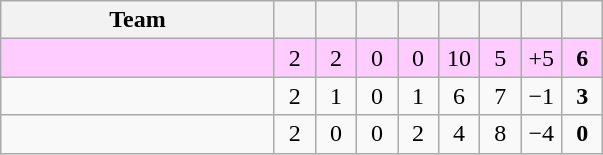<table class="wikitable" style="text-align: center;">
<tr>
<th width="175">Team</th>
<th width="20"></th>
<th width="20"></th>
<th width="20"></th>
<th width="20"></th>
<th width="20"></th>
<th width="20"></th>
<th width="20"></th>
<th width="20"></th>
</tr>
<tr bgcolor="#ffccff">
<td align=left></td>
<td>2</td>
<td>2</td>
<td>0</td>
<td>0</td>
<td>10</td>
<td>5</td>
<td>+5</td>
<td><strong>6</strong></td>
</tr>
<tr>
<td align=left></td>
<td>2</td>
<td>1</td>
<td>0</td>
<td>1</td>
<td>6</td>
<td>7</td>
<td>−1</td>
<td><strong>3</strong></td>
</tr>
<tr>
<td align=left></td>
<td>2</td>
<td>0</td>
<td>0</td>
<td>2</td>
<td>4</td>
<td>8</td>
<td>−4</td>
<td><strong>0</strong></td>
</tr>
</table>
